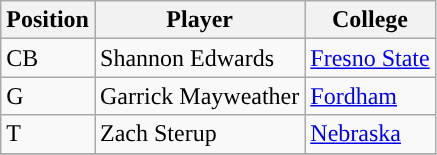<table class="wikitable sortable">
<tr>
<th>Position</th>
<th>Player</th>
<th>College</th>
</tr>
<tr>
<td>CB</td>
<td>Shannon Edwards</td>
<td><a href='#'>Fresno State</a></td>
</tr>
<tr>
<td>G</td>
<td>Garrick Mayweather</td>
<td><a href='#'>Fordham</a></td>
</tr>
<tr>
<td>T</td>
<td>Zach Sterup</td>
<td><a href='#'>Nebraska</a></td>
</tr>
<tr>
</tr>
</table>
